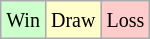<table class="wikitable">
<tr>
<td style="background-color: #CCFFCC;"><small>Win</small></td>
<td style="background-color: #FFFFCC;"><small>Draw</small></td>
<td style="background-color: #FFCCCC;"><small>Loss</small></td>
</tr>
</table>
